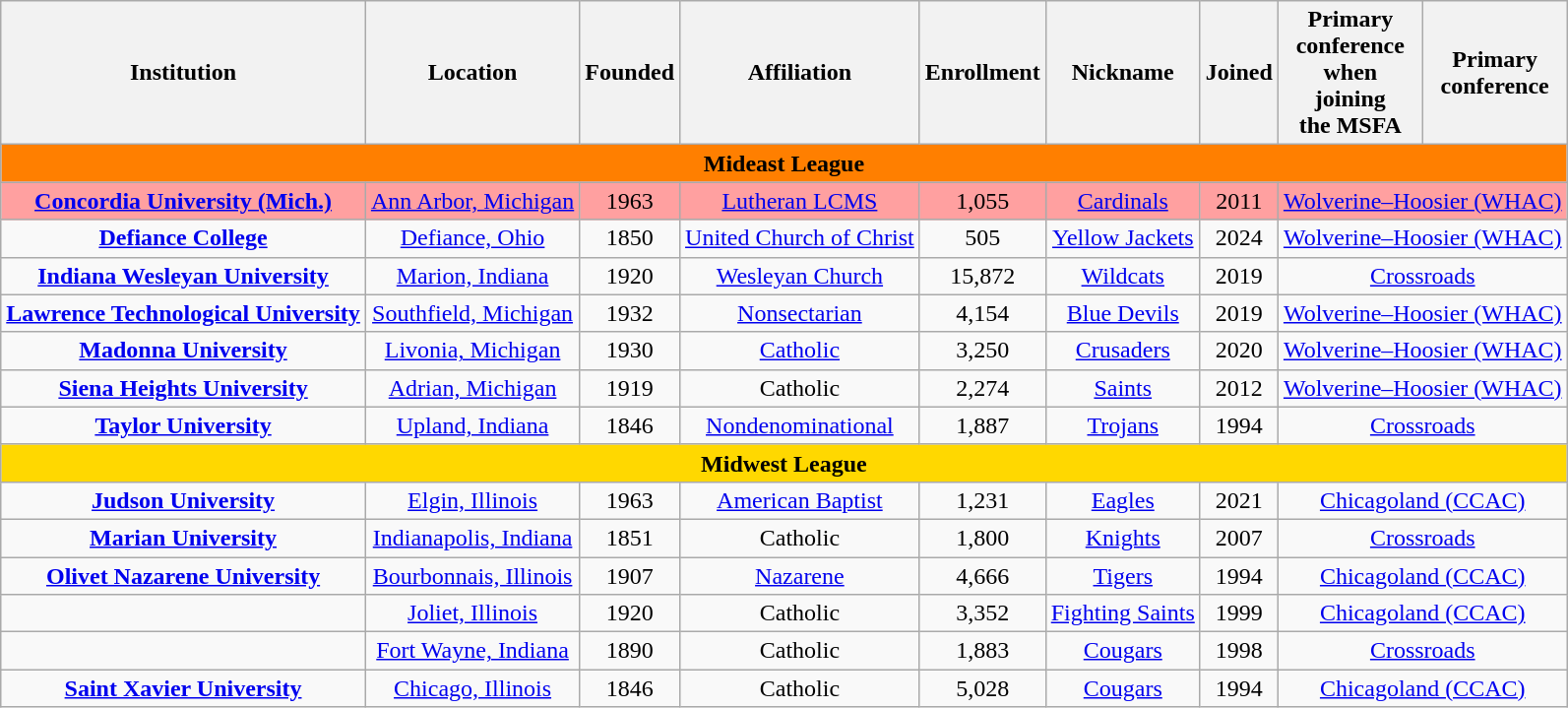<table class="wikitable sortable" style="text-align:center">
<tr>
<th>Institution</th>
<th>Location</th>
<th>Founded</th>
<th>Affiliation</th>
<th>Enrollment</th>
<th>Nickname</th>
<th>Joined</th>
<th>Primary<br>conference<br>when<br>joining<br>the MSFA</th>
<th>Primary<br>conference</th>
</tr>
<tr class="sortmiddle">
<th colspan=9 style="background:#ff7f00">Mideast League</th>
</tr>
<tr bgcolor=#ffa0a0>
<td><strong><a href='#'>Concordia University (Mich.)</a></strong></td>
<td><a href='#'>Ann Arbor, Michigan</a></td>
<td>1963</td>
<td><a href='#'>Lutheran LCMS</a></td>
<td>1,055</td>
<td><a href='#'>Cardinals</a></td>
<td>2011</td>
<td colspan=2><a href='#'>Wolverine–Hoosier (WHAC)</a></td>
</tr>
<tr>
<td><strong><a href='#'>Defiance College</a></strong></td>
<td><a href='#'>Defiance, Ohio</a></td>
<td>1850</td>
<td><a href='#'>United Church of Christ</a></td>
<td>505</td>
<td><a href='#'>Yellow Jackets</a></td>
<td>2024</td>
<td colspan=2><a href='#'>Wolverine–Hoosier (WHAC)</a></td>
</tr>
<tr>
<td><strong><a href='#'>Indiana Wesleyan University</a></strong></td>
<td><a href='#'>Marion, Indiana</a></td>
<td>1920</td>
<td><a href='#'>Wesleyan Church</a></td>
<td>15,872</td>
<td><a href='#'>Wildcats</a></td>
<td>2019</td>
<td colspan=2><a href='#'>Crossroads</a></td>
</tr>
<tr>
<td><strong><a href='#'>Lawrence Technological University</a></strong></td>
<td><a href='#'>Southfield, Michigan</a></td>
<td>1932</td>
<td><a href='#'>Nonsectarian</a></td>
<td>4,154</td>
<td><a href='#'>Blue Devils</a></td>
<td>2019</td>
<td colspan=2><a href='#'>Wolverine–Hoosier (WHAC)</a></td>
</tr>
<tr>
<td><strong><a href='#'>Madonna University</a></strong></td>
<td><a href='#'>Livonia, Michigan</a></td>
<td>1930</td>
<td><a href='#'>Catholic</a></td>
<td>3,250</td>
<td><a href='#'>Crusaders</a></td>
<td>2020</td>
<td colspan=2><a href='#'>Wolverine–Hoosier (WHAC)</a></td>
</tr>
<tr>
<td><strong><a href='#'>Siena Heights University</a></strong></td>
<td><a href='#'>Adrian, Michigan</a></td>
<td>1919</td>
<td>Catholic</td>
<td>2,274</td>
<td><a href='#'>Saints</a></td>
<td>2012</td>
<td colspan=2><a href='#'>Wolverine–Hoosier (WHAC)</a></td>
</tr>
<tr>
<td><strong><a href='#'>Taylor University</a></strong></td>
<td><a href='#'>Upland, Indiana</a></td>
<td>1846</td>
<td><a href='#'>Nondenominational</a></td>
<td>1,887</td>
<td><a href='#'>Trojans</a></td>
<td>1994</td>
<td colspan=2><a href='#'>Crossroads</a></td>
</tr>
<tr class="sorttop">
<th colspan=9 style="background:#ffd800">Midwest League</th>
</tr>
<tr>
<td><strong><a href='#'>Judson University</a></strong></td>
<td><a href='#'>Elgin, Illinois</a></td>
<td>1963</td>
<td><a href='#'>American Baptist</a></td>
<td>1,231</td>
<td><a href='#'>Eagles</a></td>
<td>2021</td>
<td colspan=2><a href='#'>Chicagoland (CCAC)</a></td>
</tr>
<tr>
<td><strong><a href='#'>Marian University</a></strong></td>
<td><a href='#'>Indianapolis, Indiana</a></td>
<td>1851</td>
<td>Catholic</td>
<td>1,800</td>
<td><a href='#'>Knights</a></td>
<td>2007</td>
<td colspan=2><a href='#'>Crossroads</a></td>
</tr>
<tr>
<td><strong><a href='#'>Olivet Nazarene University</a></strong></td>
<td><a href='#'>Bourbonnais, Illinois</a></td>
<td>1907</td>
<td><a href='#'>Nazarene</a></td>
<td>4,666</td>
<td><a href='#'>Tigers</a></td>
<td>1994</td>
<td colspan=2><a href='#'>Chicagoland (CCAC)</a></td>
</tr>
<tr>
<td></td>
<td><a href='#'>Joliet, Illinois</a></td>
<td>1920</td>
<td>Catholic</td>
<td>3,352</td>
<td><a href='#'>Fighting Saints</a></td>
<td>1999</td>
<td colspan=2><a href='#'>Chicagoland (CCAC)</a></td>
</tr>
<tr>
<td></td>
<td><a href='#'>Fort Wayne, Indiana</a></td>
<td>1890</td>
<td>Catholic</td>
<td>1,883</td>
<td><a href='#'>Cougars</a></td>
<td>1998</td>
<td colspan=2><a href='#'>Crossroads</a></td>
</tr>
<tr>
<td><strong><a href='#'>Saint Xavier University</a></strong></td>
<td><a href='#'>Chicago, Illinois</a></td>
<td>1846</td>
<td>Catholic</td>
<td>5,028</td>
<td><a href='#'>Cougars</a></td>
<td>1994</td>
<td colspan=2><a href='#'>Chicagoland (CCAC)</a></td>
</tr>
</table>
